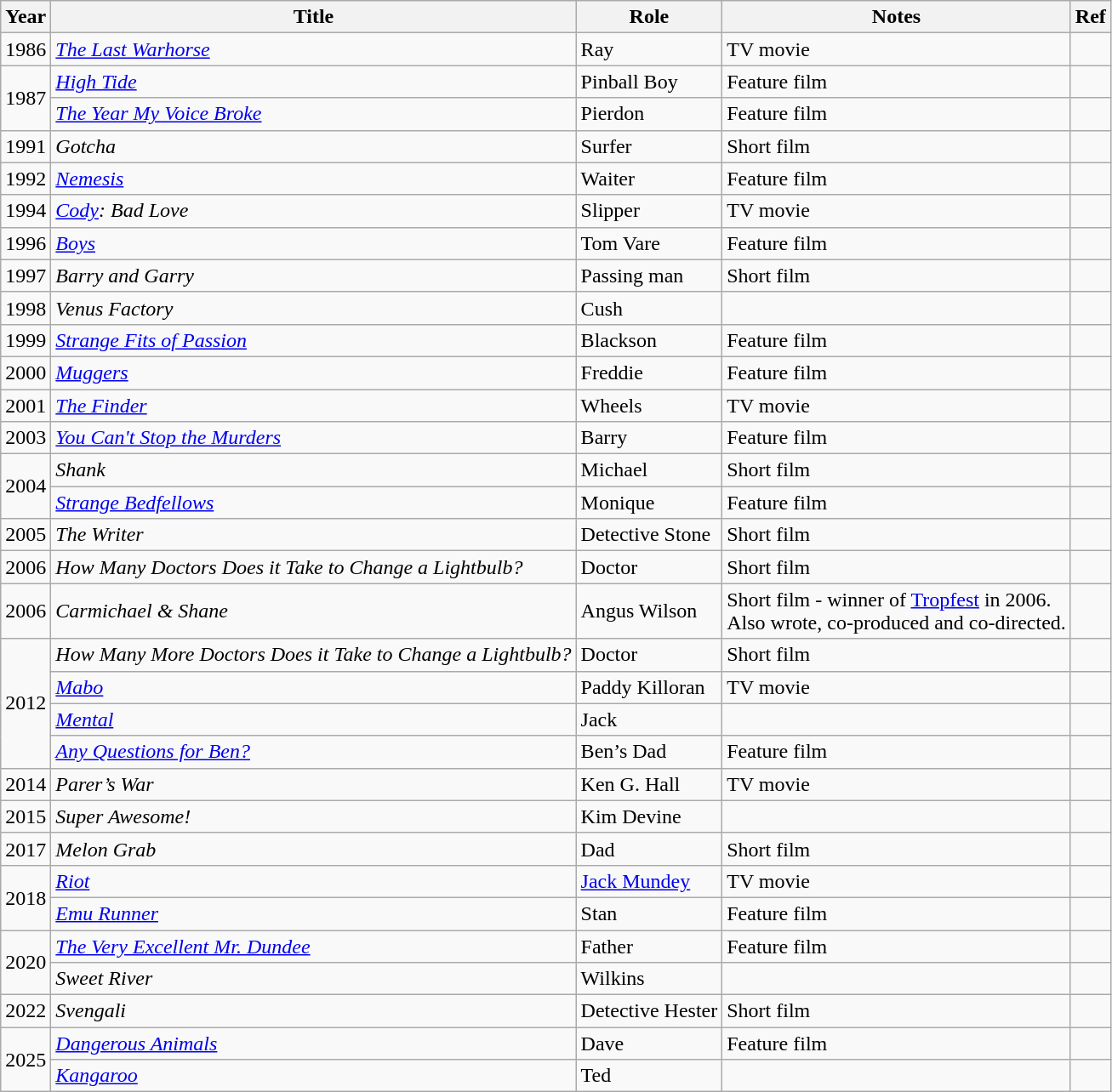<table class="wikitable sortable">
<tr>
<th>Year</th>
<th>Title</th>
<th>Role</th>
<th class="unsortable">Notes</th>
<th>Ref</th>
</tr>
<tr>
<td>1986</td>
<td><em><a href='#'>The Last Warhorse</a></em></td>
<td>Ray</td>
<td>TV movie</td>
<td></td>
</tr>
<tr>
<td rowspan="2">1987</td>
<td><em><a href='#'>High Tide</a></em></td>
<td>Pinball Boy</td>
<td>Feature film</td>
<td></td>
</tr>
<tr>
<td><em><a href='#'>The Year My Voice Broke</a></em></td>
<td>Pierdon</td>
<td>Feature film</td>
<td></td>
</tr>
<tr>
<td>1991</td>
<td><em>Gotcha</em></td>
<td>Surfer</td>
<td>Short film</td>
<td></td>
</tr>
<tr>
<td>1992</td>
<td><em><a href='#'>Nemesis</a></em></td>
<td>Waiter</td>
<td>Feature film</td>
<td></td>
</tr>
<tr>
<td>1994</td>
<td><em><a href='#'>Cody</a>: Bad Love</em></td>
<td>Slipper</td>
<td>TV movie</td>
<td></td>
</tr>
<tr>
<td>1996</td>
<td><em><a href='#'>Boys</a></em></td>
<td>Tom Vare</td>
<td>Feature film</td>
<td></td>
</tr>
<tr>
<td>1997</td>
<td><em>Barry and Garry</em></td>
<td>Passing man</td>
<td>Short film</td>
<td></td>
</tr>
<tr>
<td>1998</td>
<td><em>Venus Factory</em></td>
<td>Cush</td>
<td></td>
<td></td>
</tr>
<tr>
<td>1999</td>
<td><em><a href='#'>Strange Fits of Passion</a></em></td>
<td>Blackson</td>
<td>Feature film</td>
<td></td>
</tr>
<tr>
<td>2000</td>
<td><em><a href='#'>Muggers</a></em></td>
<td>Freddie</td>
<td>Feature film</td>
<td></td>
</tr>
<tr>
<td>2001</td>
<td><em><a href='#'>The Finder</a></em></td>
<td>Wheels</td>
<td>TV movie</td>
<td></td>
</tr>
<tr>
<td>2003</td>
<td><em><a href='#'>You Can't Stop the Murders</a></em></td>
<td>Barry</td>
<td>Feature film</td>
<td></td>
</tr>
<tr>
<td rowspan="2">2004</td>
<td><em>Shank</em></td>
<td>Michael</td>
<td>Short film</td>
<td></td>
</tr>
<tr>
<td><em><a href='#'>Strange Bedfellows</a></em></td>
<td>Monique</td>
<td>Feature film</td>
<td></td>
</tr>
<tr>
<td>2005</td>
<td><em>The Writer</em></td>
<td>Detective Stone</td>
<td>Short film</td>
<td></td>
</tr>
<tr>
<td>2006</td>
<td><em>How Many Doctors Does it Take to Change a Lightbulb?</em></td>
<td>Doctor</td>
<td>Short film</td>
<td></td>
</tr>
<tr>
<td>2006</td>
<td><em>Carmichael & Shane</em></td>
<td>Angus Wilson</td>
<td>Short film - winner of <a href='#'>Tropfest</a> in 2006.<br>Also wrote, co-produced and co-directed.</td>
<td></td>
</tr>
<tr>
<td rowspan="4">2012</td>
<td><em>How Many More Doctors Does it Take to Change a Lightbulb?</em></td>
<td>Doctor</td>
<td>Short film</td>
<td></td>
</tr>
<tr>
<td><em><a href='#'>Mabo</a></em></td>
<td>Paddy Killoran</td>
<td>TV movie</td>
<td></td>
</tr>
<tr>
<td><em><a href='#'>Mental</a></em></td>
<td>Jack</td>
<td></td>
<td></td>
</tr>
<tr>
<td><em><a href='#'>Any Questions for Ben?</a></em></td>
<td>Ben’s Dad</td>
<td>Feature film</td>
<td></td>
</tr>
<tr>
<td>2014</td>
<td><em>Parer’s War</em></td>
<td>Ken G. Hall</td>
<td>TV movie</td>
<td></td>
</tr>
<tr>
<td>2015</td>
<td><em>Super Awesome!</em></td>
<td>Kim Devine</td>
<td></td>
<td></td>
</tr>
<tr>
<td>2017</td>
<td><em>Melon Grab</em></td>
<td>Dad</td>
<td>Short film</td>
<td></td>
</tr>
<tr>
<td rowspan="2">2018</td>
<td><em><a href='#'>Riot</a></em></td>
<td><a href='#'>Jack Mundey</a></td>
<td>TV movie</td>
<td></td>
</tr>
<tr>
<td><em><a href='#'>Emu Runner</a></em></td>
<td>Stan</td>
<td>Feature film</td>
<td></td>
</tr>
<tr>
<td rowspan="2">2020</td>
<td><em><a href='#'>The Very Excellent Mr. Dundee</a></em></td>
<td>Father</td>
<td>Feature film</td>
<td></td>
</tr>
<tr>
<td><em>Sweet River</em></td>
<td>Wilkins</td>
<td></td>
<td></td>
</tr>
<tr>
<td>2022</td>
<td><em>Svengali</em></td>
<td>Detective Hester</td>
<td>Short film</td>
<td></td>
</tr>
<tr>
<td rowspan="2">2025</td>
<td><em><a href='#'>Dangerous Animals</a></em></td>
<td>Dave</td>
<td>Feature film</td>
</tr>
<tr>
<td><em><a href='#'>Kangaroo</a></em></td>
<td>Ted</td>
<td></td>
<td></td>
</tr>
</table>
